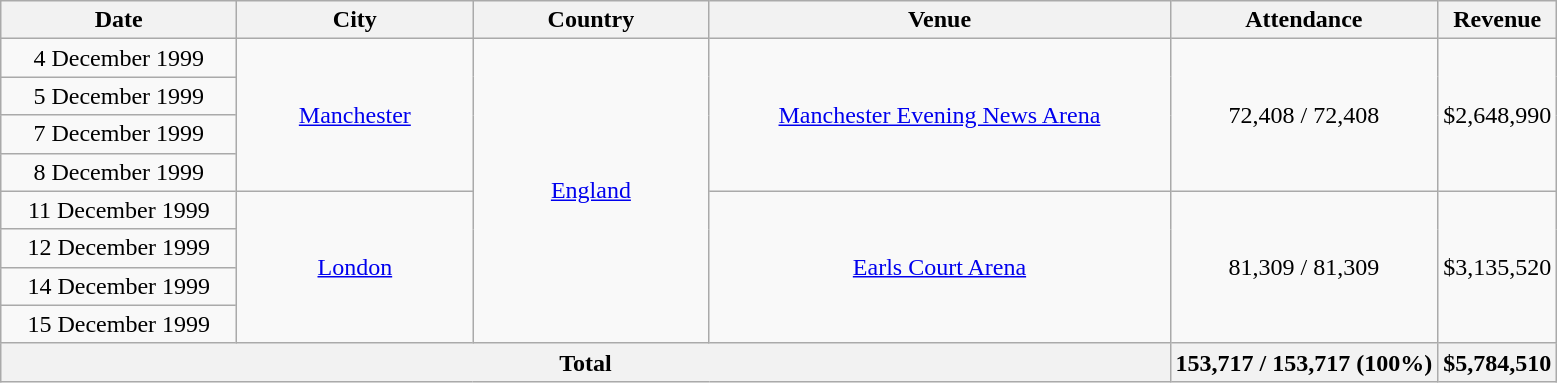<table class="wikitable" style="text-align:center;">
<tr>
<th style="width:150px;">Date</th>
<th style="width:150px;">City</th>
<th style="width:150px;">Country</th>
<th style="width:300px;">Venue</th>
<th>Attendance</th>
<th>Revenue</th>
</tr>
<tr>
<td>4 December 1999</td>
<td rowspan="4"><a href='#'>Manchester</a></td>
<td rowspan="8"><a href='#'>England</a></td>
<td rowspan="4"><a href='#'>Manchester Evening News Arena</a></td>
<td rowspan="4">72,408 / 72,408</td>
<td rowspan="4">$2,648,990</td>
</tr>
<tr>
<td>5 December 1999</td>
</tr>
<tr>
<td>7 December 1999</td>
</tr>
<tr>
<td>8 December 1999</td>
</tr>
<tr>
<td>11 December 1999</td>
<td rowspan="4"><a href='#'>London</a></td>
<td rowspan="4"><a href='#'>Earls Court Arena</a></td>
<td rowspan="4">81,309 / 81,309</td>
<td rowspan="4">$3,135,520</td>
</tr>
<tr>
<td>12 December 1999</td>
</tr>
<tr>
<td>14 December 1999</td>
</tr>
<tr>
<td>15 December 1999</td>
</tr>
<tr>
<th colspan="4">Total</th>
<th>153,717 / 153,717 (100%)</th>
<th>$5,784,510</th>
</tr>
</table>
